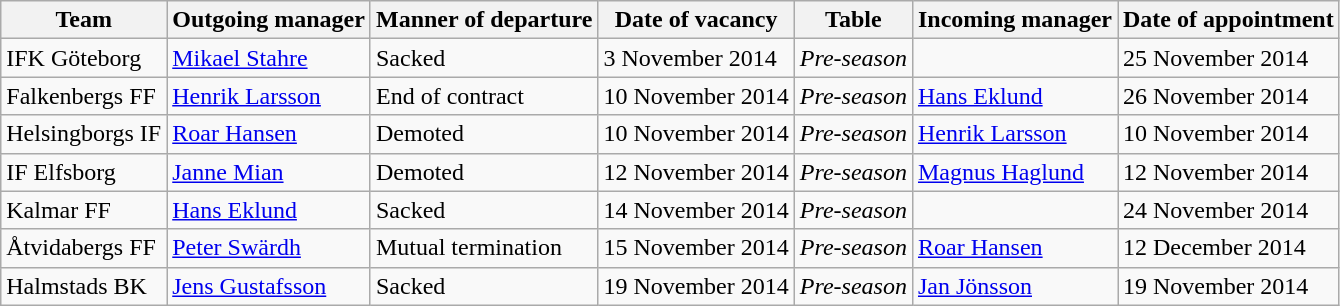<table class="wikitable">
<tr>
<th>Team</th>
<th>Outgoing manager</th>
<th>Manner of departure</th>
<th>Date of vacancy</th>
<th>Table</th>
<th>Incoming manager</th>
<th>Date of appointment</th>
</tr>
<tr>
<td>IFK Göteborg</td>
<td> <a href='#'>Mikael Stahre</a></td>
<td>Sacked</td>
<td>3 November 2014</td>
<td><em>Pre-season</em></td>
<td> </td>
<td>25 November 2014</td>
</tr>
<tr>
<td>Falkenbergs FF</td>
<td> <a href='#'>Henrik Larsson</a></td>
<td>End of contract</td>
<td>10 November 2014</td>
<td><em>Pre-season</em></td>
<td> <a href='#'>Hans Eklund</a></td>
<td>26 November 2014</td>
</tr>
<tr>
<td>Helsingborgs IF</td>
<td> <a href='#'>Roar Hansen</a></td>
<td>Demoted</td>
<td>10 November 2014</td>
<td><em>Pre-season</em></td>
<td> <a href='#'>Henrik Larsson</a></td>
<td>10 November 2014</td>
</tr>
<tr>
<td>IF Elfsborg</td>
<td> <a href='#'>Janne Mian</a></td>
<td>Demoted</td>
<td>12 November 2014</td>
<td><em>Pre-season</em></td>
<td> <a href='#'>Magnus Haglund</a></td>
<td>12 November 2014</td>
</tr>
<tr>
<td>Kalmar FF</td>
<td> <a href='#'>Hans Eklund</a></td>
<td>Sacked</td>
<td>14 November 2014</td>
<td><em>Pre-season</em></td>
<td> </td>
<td>24 November 2014</td>
</tr>
<tr>
<td>Åtvidabergs FF</td>
<td> <a href='#'>Peter Swärdh</a></td>
<td>Mutual termination</td>
<td>15 November 2014</td>
<td><em>Pre-season</em></td>
<td> <a href='#'>Roar Hansen</a></td>
<td>12 December 2014</td>
</tr>
<tr>
<td>Halmstads BK</td>
<td> <a href='#'>Jens Gustafsson</a></td>
<td>Sacked</td>
<td>19 November 2014</td>
<td><em>Pre-season</em></td>
<td> <a href='#'>Jan Jönsson</a></td>
<td>19 November 2014</td>
</tr>
</table>
